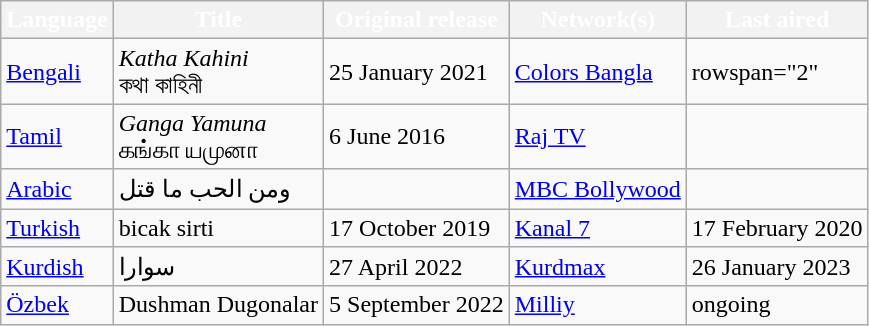<table class="wikitable" margin-right:0;">
<tr style="color:white">
<th style="background:#yellow;">Language</th>
<th style="background:#yellow;">Title</th>
<th style="background:#yellow;">Original release</th>
<th style="background:#yellow;">Network(s)</th>
<th style="background:#yellow;">Last aired</th>
</tr>
<tr>
<td><a href='#'>Bengali</a></td>
<td><em>Katha Kahini</em> <br> কথা কাহিনী</td>
<td>25 January 2021</td>
<td><a href='#'>Colors Bangla</a></td>
<td>rowspan="2" </td>
</tr>
<tr>
<td><a href='#'>Tamil</a></td>
<td><em>Ganga Yamuna</em> <br> கங்கா யமுனா</td>
<td>6 June 2016</td>
<td><a href='#'>Raj TV</a></td>
</tr>
<tr>
<td><a href='#'>Arabic</a></td>
<td>ومن الحب ما قتل</td>
<td></td>
<td><a href='#'>MBC Bollywood</a></td>
<td></td>
</tr>
<tr>
<td><a href='#'>Turkish</a></td>
<td>bicak sirti</td>
<td>17 October 2019</td>
<td><a href='#'>Kanal 7</a></td>
<td>17 February 2020</td>
</tr>
<tr>
<td><a href='#'>Kurdish</a></td>
<td>سوارا</td>
<td>27 April 2022</td>
<td><a href='#'>Kurdmax</a></td>
<td>26 January 2023</td>
</tr>
<tr>
<td><a href='#'>Özbek</a></td>
<td>Dushman Dugonalar</td>
<td>5 September 2022</td>
<td><a href='#'>Milliy</a></td>
<td>ongoing</td>
</tr>
</table>
